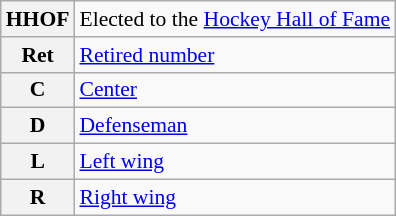<table class="wikitable" style="font-size:90%;">
<tr>
<th>HHOF</th>
<td>Elected to the <a href='#'>Hockey Hall of Fame</a></td>
</tr>
<tr>
<th>Ret</th>
<td><a href='#'>Retired number</a></td>
</tr>
<tr>
<th>C</th>
<td><a href='#'>Center</a></td>
</tr>
<tr>
<th>D</th>
<td><a href='#'>Defenseman</a></td>
</tr>
<tr>
<th>L</th>
<td><a href='#'>Left wing</a></td>
</tr>
<tr>
<th>R</th>
<td><a href='#'>Right wing</a></td>
</tr>
</table>
